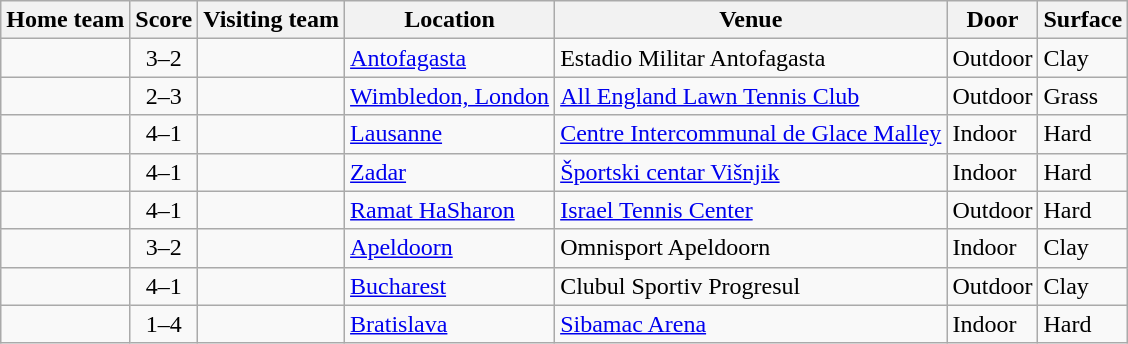<table class="wikitable" style="border:1px solid #aaa;">
<tr>
<th>Home team</th>
<th>Score</th>
<th>Visiting team</th>
<th>Location</th>
<th>Venue</th>
<th>Door</th>
<th>Surface</th>
</tr>
<tr>
<td><strong></strong></td>
<td style="text-align:center;">3–2</td>
<td></td>
<td><a href='#'>Antofagasta</a></td>
<td>Estadio Militar Antofagasta</td>
<td>Outdoor</td>
<td>Clay</td>
</tr>
<tr>
<td></td>
<td style="text-align:center;">2–3</td>
<td><strong></strong></td>
<td><a href='#'>Wimbledon, London</a></td>
<td><a href='#'>All England Lawn Tennis Club</a></td>
<td>Outdoor</td>
<td>Grass</td>
</tr>
<tr>
<td><strong></strong></td>
<td style="text-align:center;">4–1</td>
<td></td>
<td><a href='#'>Lausanne</a></td>
<td><a href='#'>Centre Intercommunal de Glace Malley</a></td>
<td>Indoor</td>
<td>Hard</td>
</tr>
<tr>
<td><strong></strong></td>
<td style="text-align:center;">4–1</td>
<td></td>
<td><a href='#'>Zadar</a></td>
<td><a href='#'>Športski centar Višnjik</a></td>
<td>Indoor</td>
<td>Hard</td>
</tr>
<tr>
<td><strong></strong></td>
<td style="text-align:center;">4–1</td>
<td></td>
<td><a href='#'>Ramat HaSharon</a></td>
<td><a href='#'>Israel Tennis Center</a></td>
<td>Outdoor</td>
<td>Hard</td>
</tr>
<tr>
<td><strong></strong></td>
<td style="text-align:center;">3–2</td>
<td></td>
<td><a href='#'>Apeldoorn</a></td>
<td>Omnisport Apeldoorn</td>
<td>Indoor</td>
<td>Clay</td>
</tr>
<tr>
<td><strong></strong></td>
<td style="text-align:center;">4–1</td>
<td></td>
<td><a href='#'>Bucharest</a></td>
<td>Clubul Sportiv Progresul</td>
<td>Outdoor</td>
<td>Clay</td>
</tr>
<tr>
<td></td>
<td style="text-align:center;">1–4</td>
<td><strong></strong></td>
<td><a href='#'>Bratislava</a></td>
<td><a href='#'>Sibamac Arena</a></td>
<td>Indoor</td>
<td>Hard</td>
</tr>
</table>
